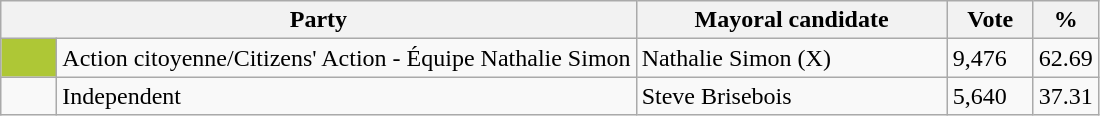<table class="wikitable">
<tr>
<th bgcolor="#DDDDFF" width="230px" colspan="2">Party</th>
<th bgcolor="#DDDDFF" width="200px">Mayoral candidate</th>
<th bgcolor="#DDDDFF" width="50px">Vote</th>
<th bgcolor="#DDDDFF" width="30px">%</th>
</tr>
<tr>
<td bgcolor=#AEC736  width="30px"> </td>
<td>Action citoyenne/Citizens' Action - Équipe Nathalie Simon</td>
<td>Nathalie Simon (X)</td>
<td>9,476</td>
<td>62.69</td>
</tr>
<tr>
<td> </td>
<td>Independent</td>
<td>Steve Brisebois</td>
<td>5,640</td>
<td>37.31</td>
</tr>
</table>
